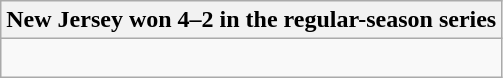<table class="wikitable collapsible collapsed">
<tr>
<th>New Jersey won 4–2 in the regular-season series</th>
</tr>
<tr>
<td><br>




</td>
</tr>
</table>
